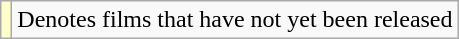<table class="wikitable">
<tr>
<td style="background:#ffc;"></td>
<td>Denotes films that have not yet been released</td>
</tr>
</table>
